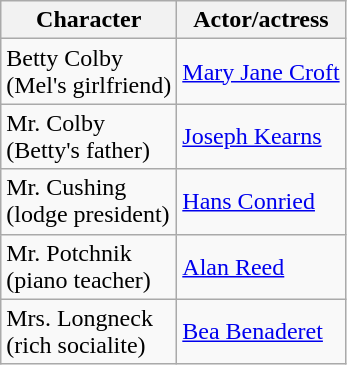<table class="wikitable">
<tr>
<th>Character</th>
<th>Actor/actress</th>
</tr>
<tr>
<td>Betty Colby<br>(Mel's girlfriend)</td>
<td><a href='#'>Mary Jane Croft</a></td>
</tr>
<tr>
<td>Mr. Colby<br>(Betty's father)</td>
<td><a href='#'>Joseph Kearns</a></td>
</tr>
<tr>
<td>Mr. Cushing<br>(lodge president)</td>
<td><a href='#'>Hans Conried</a></td>
</tr>
<tr>
<td>Mr. Potchnik<br>(piano teacher)</td>
<td><a href='#'>Alan Reed</a></td>
</tr>
<tr>
<td>Mrs. Longneck<br>(rich socialite)</td>
<td><a href='#'>Bea Benaderet</a></td>
</tr>
</table>
